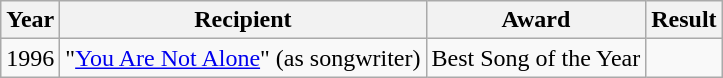<table class="wikitable">
<tr>
<th>Year</th>
<th>Recipient</th>
<th>Award</th>
<th>Result</th>
</tr>
<tr>
<td>1996</td>
<td>"<a href='#'>You Are Not Alone</a>" (as songwriter)</td>
<td>Best Song of the Year</td>
<td></td>
</tr>
</table>
